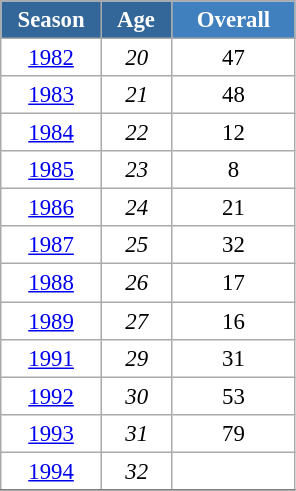<table class="wikitable" style="font-size:95%; text-align:center; border:grey solid 1px; border-collapse:collapse; background:#ffffff;">
<tr>
<th style="background-color:#369; color:white; width:60px;"> Season </th>
<th style="background-color:#369; color:white; width:40px;"> Age </th>
<th style="background-color:#4180be; color:white; width:75px;">Overall</th>
</tr>
<tr>
<td><a href='#'>1982</a></td>
<td><em>20</em></td>
<td>47</td>
</tr>
<tr>
<td><a href='#'>1983</a></td>
<td><em>21</em></td>
<td>48</td>
</tr>
<tr>
<td><a href='#'>1984</a></td>
<td><em>22</em></td>
<td>12</td>
</tr>
<tr>
<td><a href='#'>1985</a></td>
<td><em>23</em></td>
<td>8</td>
</tr>
<tr>
<td><a href='#'>1986</a></td>
<td><em>24</em></td>
<td>21</td>
</tr>
<tr>
<td><a href='#'>1987</a></td>
<td><em>25</em></td>
<td>32</td>
</tr>
<tr>
<td><a href='#'>1988</a></td>
<td><em>26</em></td>
<td>17</td>
</tr>
<tr>
<td><a href='#'>1989</a></td>
<td><em>27</em></td>
<td>16</td>
</tr>
<tr>
<td><a href='#'>1991</a></td>
<td><em>29</em></td>
<td>31</td>
</tr>
<tr>
<td><a href='#'>1992</a></td>
<td><em>30</em></td>
<td>53</td>
</tr>
<tr>
<td><a href='#'>1993</a></td>
<td><em>31</em></td>
<td>79</td>
</tr>
<tr>
<td><a href='#'>1994</a></td>
<td><em>32</em></td>
<td></td>
</tr>
<tr>
</tr>
</table>
